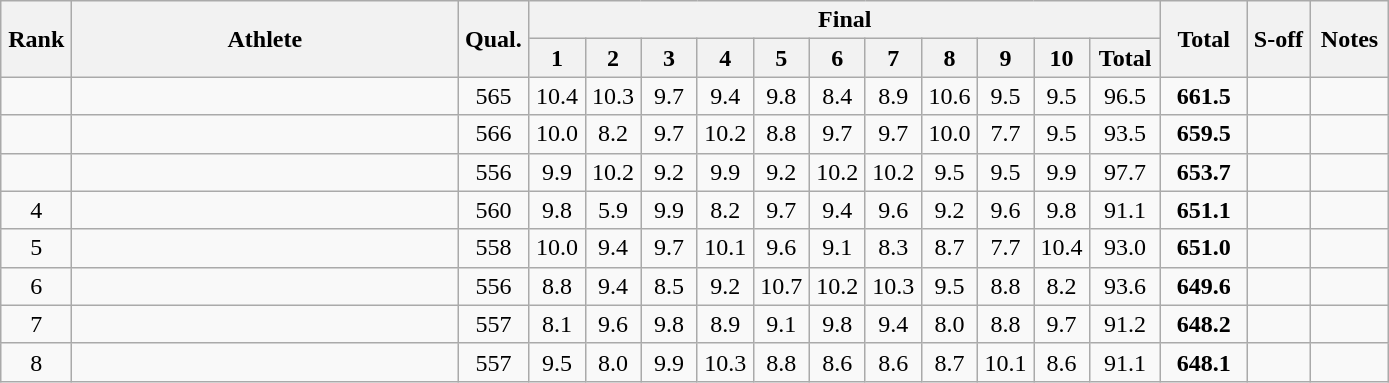<table class="wikitable" style="text-align:center">
<tr>
<th rowspan=2 width=40>Rank</th>
<th rowspan=2 width=250>Athlete</th>
<th rowspan=2 width=40>Qual.</th>
<th colspan=11>Final</th>
<th rowspan=2 width=50>Total</th>
<th rowspan=2 width=35>S-off</th>
<th rowspan=2 width=45>Notes</th>
</tr>
<tr>
<th width=30>1</th>
<th width=30>2</th>
<th width=30>3</th>
<th width=30>4</th>
<th width=30>5</th>
<th width=30>6</th>
<th width=30>7</th>
<th width=30>8</th>
<th width=30>9</th>
<th width=30>10</th>
<th width=40>Total</th>
</tr>
<tr>
<td></td>
<td align=left></td>
<td>565</td>
<td>10.4</td>
<td>10.3</td>
<td>9.7</td>
<td>9.4</td>
<td>9.8</td>
<td>8.4</td>
<td>8.9</td>
<td>10.6</td>
<td>9.5</td>
<td>9.5</td>
<td>96.5</td>
<td><strong>661.5</strong></td>
<td></td>
<td></td>
</tr>
<tr>
<td></td>
<td align=left></td>
<td>566</td>
<td>10.0</td>
<td>8.2</td>
<td>9.7</td>
<td>10.2</td>
<td>8.8</td>
<td>9.7</td>
<td>9.7</td>
<td>10.0</td>
<td>7.7</td>
<td>9.5</td>
<td>93.5</td>
<td><strong>659.5</strong></td>
<td></td>
<td></td>
</tr>
<tr>
<td></td>
<td align=left></td>
<td>556</td>
<td>9.9</td>
<td>10.2</td>
<td>9.2</td>
<td>9.9</td>
<td>9.2</td>
<td>10.2</td>
<td>10.2</td>
<td>9.5</td>
<td>9.5</td>
<td>9.9</td>
<td>97.7</td>
<td><strong>653.7</strong></td>
<td></td>
<td></td>
</tr>
<tr>
<td>4</td>
<td align=left></td>
<td>560</td>
<td>9.8</td>
<td>5.9</td>
<td>9.9</td>
<td>8.2</td>
<td>9.7</td>
<td>9.4</td>
<td>9.6</td>
<td>9.2</td>
<td>9.6</td>
<td>9.8</td>
<td>91.1</td>
<td><strong>651.1</strong></td>
<td></td>
<td></td>
</tr>
<tr>
<td>5</td>
<td align=left></td>
<td>558</td>
<td>10.0</td>
<td>9.4</td>
<td>9.7</td>
<td>10.1</td>
<td>9.6</td>
<td>9.1</td>
<td>8.3</td>
<td>8.7</td>
<td>7.7</td>
<td>10.4</td>
<td>93.0</td>
<td><strong>651.0</strong></td>
<td></td>
<td></td>
</tr>
<tr>
<td>6</td>
<td align=left></td>
<td>556</td>
<td>8.8</td>
<td>9.4</td>
<td>8.5</td>
<td>9.2</td>
<td>10.7</td>
<td>10.2</td>
<td>10.3</td>
<td>9.5</td>
<td>8.8</td>
<td>8.2</td>
<td>93.6</td>
<td><strong>649.6</strong></td>
<td></td>
<td></td>
</tr>
<tr>
<td>7</td>
<td align=left></td>
<td>557</td>
<td>8.1</td>
<td>9.6</td>
<td>9.8</td>
<td>8.9</td>
<td>9.1</td>
<td>9.8</td>
<td>9.4</td>
<td>8.0</td>
<td>8.8</td>
<td>9.7</td>
<td>91.2</td>
<td><strong>648.2</strong></td>
<td></td>
<td></td>
</tr>
<tr>
<td>8</td>
<td align=left></td>
<td>557</td>
<td>9.5</td>
<td>8.0</td>
<td>9.9</td>
<td>10.3</td>
<td>8.8</td>
<td>8.6</td>
<td>8.6</td>
<td>8.7</td>
<td>10.1</td>
<td>8.6</td>
<td>91.1</td>
<td><strong>648.1</strong></td>
<td></td>
<td></td>
</tr>
</table>
